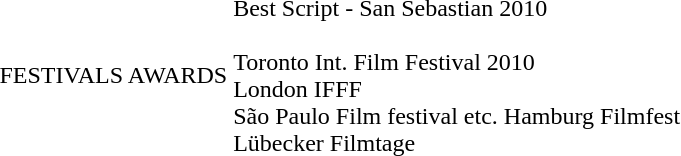<table class="credits">
<tr>
<td>FESTIVALS AWARDS</td>
<td>Best Script - San Sebastian 2010<br><br>Toronto Int. Film Festival 2010<br>
London IFFF<br>
São Paulo Film festival etc. Hamburg Filmfest<br>
Lübecker Filmtage</td>
</tr>
</table>
